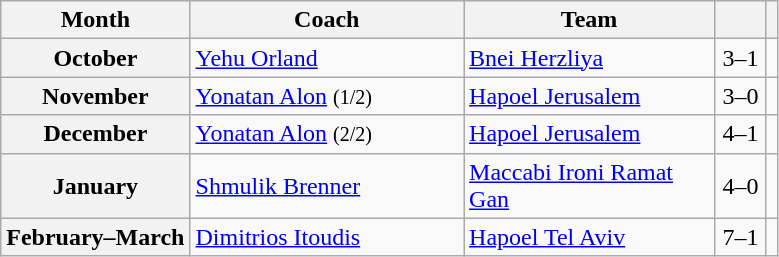<table class="wikitable" style="text-align: center;">
<tr>
<th>Month</th>
<th style="width:175px;">Coach</th>
<th style="width:160px;">Team</th>
<th style="width:27px;"></th>
<th></th>
</tr>
<tr>
<th>October</th>
<td align=left> <a href='#'>Yehu Orland</a></td>
<td align=left><a href='#'>Bnei Herzliya</a></td>
<td>3–1</td>
<td></td>
</tr>
<tr>
<th>November</th>
<td align=left> <a href='#'>Yonatan Alon</a> <small>(1/2)</small></td>
<td align=left><a href='#'>Hapoel Jerusalem</a></td>
<td>3–0</td>
<td></td>
</tr>
<tr>
<th>December</th>
<td align=left> <a href='#'>Yonatan Alon</a> <small>(2/2)</small></td>
<td align=left><a href='#'>Hapoel Jerusalem</a></td>
<td>4–1</td>
<td></td>
</tr>
<tr>
<th>January</th>
<td align=left> <a href='#'>Shmulik Brenner</a></td>
<td align=left><a href='#'>Maccabi Ironi Ramat Gan</a></td>
<td>4–0</td>
<td></td>
</tr>
<tr>
<th>February–March</th>
<td align=left> <a href='#'>Dimitrios Itoudis</a></td>
<td align=left><a href='#'>Hapoel Tel Aviv</a></td>
<td>7–1</td>
<td></td>
</tr>
</table>
